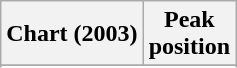<table class="wikitable sortable plainrowheaders">
<tr>
<th>Chart (2003)</th>
<th>Peak<br>position</th>
</tr>
<tr>
</tr>
<tr>
</tr>
<tr>
</tr>
<tr>
</tr>
<tr>
</tr>
<tr>
</tr>
</table>
